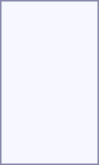<table style="border:1px solid #8888aa; background-color:#f7f8ff; padding:5px; font-size:95%; margin: 0px 12px 12px 0px;">
<tr style="text-align:center;">
<td rowspan=2><strong></strong><br></td>
<td colspan=2></td>
<td colspan=2></td>
<td colspan=2></td>
<td colspan=2></td>
<td colspan=2 rowspan=2></td>
<td colspan=2></td>
<td colspan=2></td>
<td colspan=2></td>
<td colspan=2></td>
<td colspan=2></td>
<td colspan=2></td>
<td colspan=2></td>
</tr>
<tr style="text-align:center;">
<td colspan=2><br></td>
<td colspan=2><br></td>
<td colspan=2><br></td>
<td colspan=2><br></td>
<td colspan=2><br></td>
<td colspan=2><br></td>
<td colspan=2><br></td>
<td colspan=2><br></td>
<td colspan=2><br></td>
<td colspan=2><br></td>
<td colspan=2><br></td>
</tr>
<tr style="text-align:center;">
<td rowspan=2><strong></strong><br></td>
<td colspan=2 rowspan=2></td>
<td colspan=2></td>
<td colspan=2></td>
<td colspan=2></td>
<td colspan=2 rowspan=2></td>
<td colspan=2></td>
<td colspan=2></td>
<td colspan=2></td>
<td colspan=2></td>
<td colspan=2></td>
<td colspan=2></td>
<td colspan=2></td>
</tr>
<tr style="text-align:center;">
<td colspan=2><br></td>
<td colspan=2><br></td>
<td colspan=2><br></td>
<td colspan=2><br></td>
<td colspan=2><br></td>
<td colspan=2><br></td>
<td colspan=2><br></td>
<td colspan=2><br></td>
<td colspan=2><br></td>
<td colspan=2><br></td>
</tr>
<tr style="text-align:center;">
<td rowspan=2><strong></strong><br></td>
<td colspan=2 rowspan=2></td>
<td colspan=2></td>
<td colspan=2></td>
<td colspan=2></td>
<td colspan=2 rowspan=2></td>
<td colspan=2></td>
<td colspan=2></td>
<td colspan=2></td>
<td colspan=2></td>
<td colspan=2></td>
<td colspan=2></td>
<td colspan=2></td>
</tr>
<tr style="text-align:center;">
<td colspan=2><br></td>
<td colspan=2><br></td>
<td colspan=2><br></td>
<td colspan=2><br></td>
<td colspan=2><br></td>
<td colspan=2><br></td>
<td colspan=2><br></td>
<td colspan=2><br></td>
<td colspan=2><br></td>
<td colspan=2><br><br></td>
</tr>
</table>
